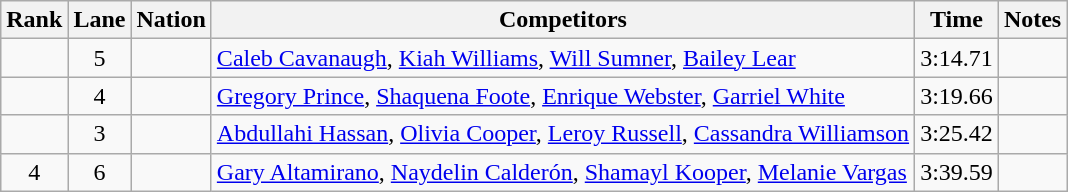<table class="wikitable sortable" style="text-align:center">
<tr>
<th>Rank</th>
<th>Lane</th>
<th>Nation</th>
<th>Competitors</th>
<th>Time</th>
<th>Notes</th>
</tr>
<tr>
<td></td>
<td>5</td>
<td align=left></td>
<td align=left><a href='#'>Caleb Cavanaugh</a>, <a href='#'>Kiah Williams</a>, <a href='#'>Will Sumner</a>, <a href='#'>Bailey Lear</a></td>
<td>3:14.71</td>
<td></td>
</tr>
<tr>
<td></td>
<td>4</td>
<td align=left></td>
<td align=left><a href='#'>Gregory Prince</a>, <a href='#'>Shaquena Foote</a>, <a href='#'>Enrique Webster</a>, <a href='#'>Garriel White</a></td>
<td>3:19.66</td>
<td></td>
</tr>
<tr>
<td></td>
<td>3</td>
<td align=left></td>
<td align=left><a href='#'>Abdullahi Hassan</a>, <a href='#'>Olivia Cooper</a>, <a href='#'>Leroy Russell</a>, <a href='#'>Cassandra Williamson</a></td>
<td>3:25.42</td>
<td></td>
</tr>
<tr>
<td>4</td>
<td>6</td>
<td align=left></td>
<td align=left><a href='#'>Gary Altamirano</a>, <a href='#'>Naydelin Calderón</a>, <a href='#'>Shamayl Kooper</a>, <a href='#'>Melanie Vargas</a></td>
<td>3:39.59</td>
<td></td>
</tr>
</table>
